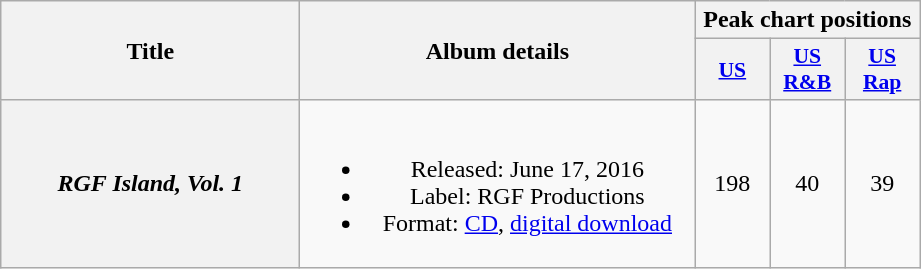<table class="wikitable plainrowheaders" style="text-align:center;">
<tr>
<th rowspan="2" scope="col" style="width:12em;">Title</th>
<th rowspan="2" scope="col" style="width:16em;">Album details</th>
<th colspan="3" scope="col">Peak chart positions</th>
</tr>
<tr>
<th style="width:3em; font-size:90%"><a href='#'>US</a></th>
<th style="width:3em; font-size:90%"><a href='#'>US R&B</a></th>
<th style="width:3em; font-size:90%"><a href='#'>US Rap</a></th>
</tr>
<tr>
<th scope="row"><em>RGF Island, Vol. 1</em><br></th>
<td><br><ul><li>Released: June 17, 2016</li><li>Label: RGF Productions</li><li>Format: <a href='#'>CD</a>, <a href='#'>digital download</a></li></ul></td>
<td>198</td>
<td>40</td>
<td>39</td>
</tr>
</table>
